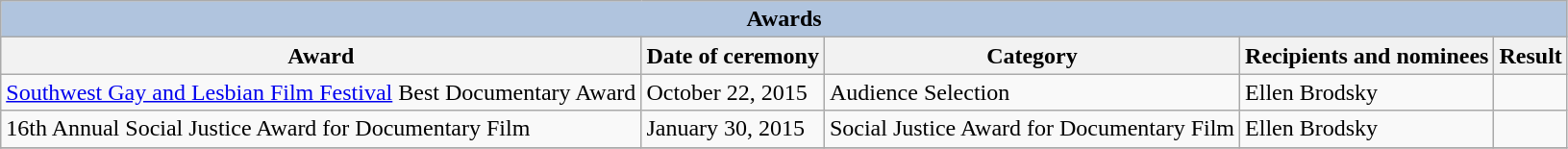<table class="wikitable">
<tr>
<th colspan="5" style="background: LightSteelBlue;">Awards</th>
</tr>
<tr>
<th>Award</th>
<th>Date of ceremony</th>
<th>Category</th>
<th>Recipients and nominees</th>
<th>Result</th>
</tr>
<tr>
<td><a href='#'>Southwest Gay and Lesbian Film Festival</a> Best Documentary Award</td>
<td>October 22, 2015</td>
<td>Audience Selection</td>
<td>Ellen Brodsky</td>
<td></td>
</tr>
<tr>
<td>16th Annual  Social Justice Award for Documentary Film</td>
<td>January 30, 2015</td>
<td>Social Justice Award for Documentary Film</td>
<td>Ellen Brodsky</td>
<td></td>
</tr>
<tr>
</tr>
</table>
